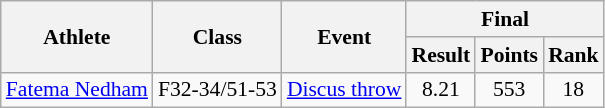<table class=wikitable style="font-size:90%">
<tr>
<th rowspan="2">Athlete</th>
<th rowspan="2">Class</th>
<th rowspan="2">Event</th>
<th colspan="3">Final</th>
</tr>
<tr>
<th>Result</th>
<th>Points</th>
<th>Rank</th>
</tr>
<tr>
<td><a href='#'>Fatema Nedham</a></td>
<td style="text-align:center;">F32-34/51-53</td>
<td><a href='#'>Discus throw</a></td>
<td style="text-align:center;">8.21</td>
<td style="text-align:center;">553</td>
<td style="text-align:center;">18</td>
</tr>
</table>
